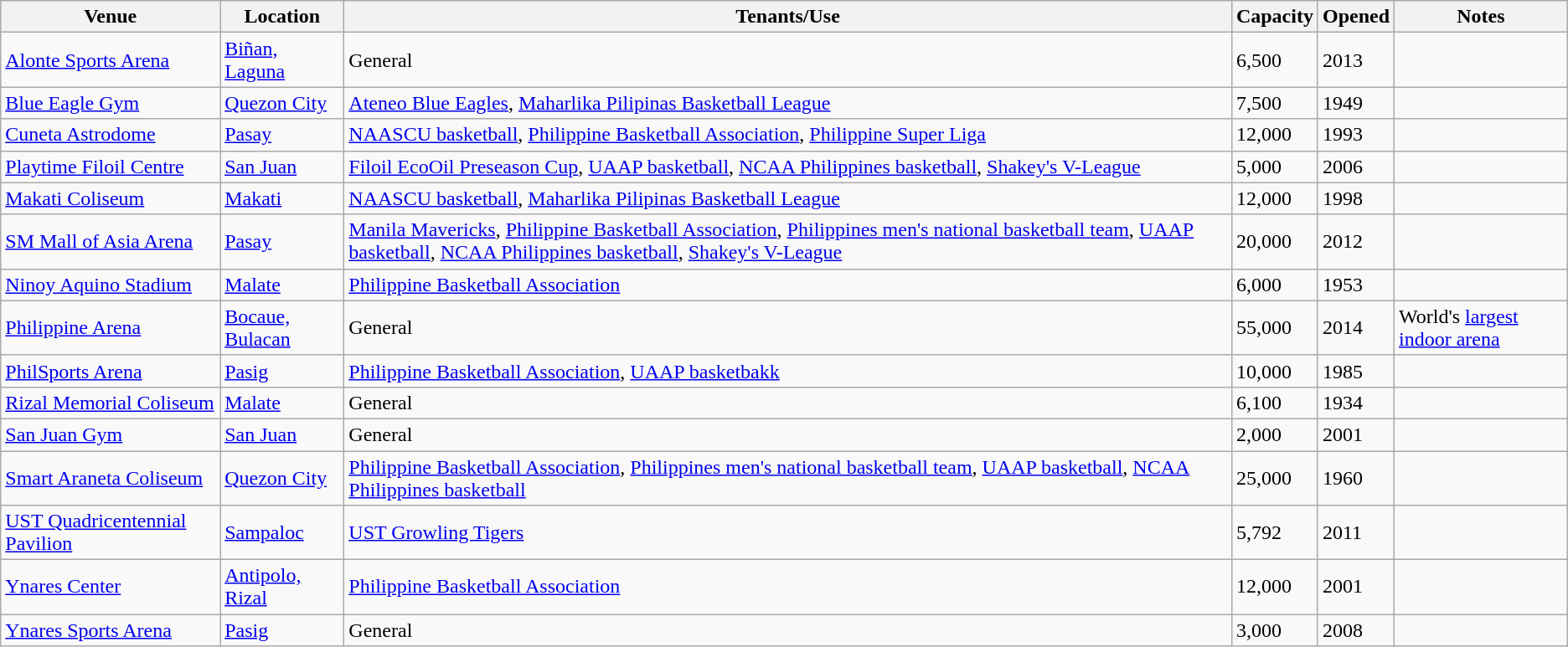<table class="wikitable sortable">
<tr>
<th>Venue</th>
<th>Location</th>
<th>Tenants/Use</th>
<th>Capacity</th>
<th>Opened</th>
<th>Notes</th>
</tr>
<tr>
<td><a href='#'>Alonte Sports Arena</a></td>
<td><a href='#'>Biñan, Laguna</a></td>
<td>General</td>
<td>6,500</td>
<td>2013</td>
<td></td>
</tr>
<tr>
<td><a href='#'>Blue Eagle Gym</a></td>
<td><a href='#'>Quezon City</a></td>
<td><a href='#'>Ateneo Blue Eagles</a>, <a href='#'>Maharlika Pilipinas Basketball League</a></td>
<td>7,500</td>
<td>1949</td>
<td></td>
</tr>
<tr>
<td><a href='#'>Cuneta Astrodome</a></td>
<td><a href='#'>Pasay</a></td>
<td><a href='#'>NAASCU basketball</a>, <a href='#'>Philippine Basketball Association</a>, <a href='#'>Philippine Super Liga</a></td>
<td>12,000</td>
<td>1993</td>
<td></td>
</tr>
<tr>
<td><a href='#'>Playtime Filoil Centre</a></td>
<td><a href='#'>San Juan</a></td>
<td><a href='#'>Filoil EcoOil Preseason Cup</a>, <a href='#'>UAAP basketball</a>, <a href='#'>NCAA Philippines basketball</a>, <a href='#'>Shakey's V-League</a></td>
<td>5,000</td>
<td>2006</td>
<td></td>
</tr>
<tr>
<td><a href='#'>Makati Coliseum</a></td>
<td><a href='#'>Makati</a></td>
<td><a href='#'>NAASCU basketball</a>, <a href='#'>Maharlika Pilipinas Basketball League</a></td>
<td>12,000</td>
<td>1998</td>
<td></td>
</tr>
<tr>
<td><a href='#'>SM Mall of Asia Arena</a></td>
<td><a href='#'>Pasay</a></td>
<td><a href='#'>Manila Mavericks</a>, <a href='#'>Philippine Basketball Association</a>, <a href='#'>Philippines men's national basketball team</a>, <a href='#'>UAAP basketball</a>, <a href='#'>NCAA Philippines basketball</a>, <a href='#'>Shakey's V-League</a></td>
<td>20,000</td>
<td>2012</td>
<td></td>
</tr>
<tr>
<td><a href='#'>Ninoy Aquino Stadium</a></td>
<td><a href='#'>Malate</a></td>
<td><a href='#'>Philippine Basketball Association</a></td>
<td>6,000</td>
<td>1953</td>
<td></td>
</tr>
<tr>
<td><a href='#'>Philippine Arena</a></td>
<td><a href='#'>Bocaue, Bulacan</a></td>
<td>General</td>
<td>55,000</td>
<td>2014</td>
<td>World's <a href='#'>largest indoor arena</a></td>
</tr>
<tr>
<td><a href='#'>PhilSports Arena</a></td>
<td><a href='#'>Pasig</a></td>
<td><a href='#'>Philippine Basketball Association</a>, <a href='#'>UAAP basketbakk</a></td>
<td>10,000</td>
<td>1985</td>
<td></td>
</tr>
<tr>
<td><a href='#'>Rizal Memorial Coliseum</a></td>
<td><a href='#'>Malate</a></td>
<td>General</td>
<td>6,100</td>
<td>1934</td>
<td></td>
</tr>
<tr>
<td><a href='#'>San Juan Gym</a></td>
<td><a href='#'>San Juan</a></td>
<td>General</td>
<td>2,000</td>
<td>2001</td>
<td></td>
</tr>
<tr>
<td><a href='#'>Smart Araneta Coliseum</a></td>
<td><a href='#'>Quezon City</a></td>
<td><a href='#'>Philippine Basketball Association</a>, <a href='#'>Philippines men's national basketball team</a>, <a href='#'>UAAP basketball</a>, <a href='#'>NCAA Philippines basketball</a></td>
<td>25,000</td>
<td>1960</td>
<td></td>
</tr>
<tr>
<td><a href='#'>UST Quadricentennial Pavilion</a></td>
<td><a href='#'>Sampaloc</a></td>
<td><a href='#'>UST Growling Tigers</a></td>
<td>5,792</td>
<td>2011</td>
<td></td>
</tr>
<tr>
<td><a href='#'>Ynares Center</a></td>
<td><a href='#'>Antipolo, Rizal</a></td>
<td><a href='#'>Philippine Basketball Association</a></td>
<td>12,000</td>
<td>2001</td>
<td></td>
</tr>
<tr>
<td><a href='#'>Ynares Sports Arena</a></td>
<td><a href='#'>Pasig</a></td>
<td>General</td>
<td>3,000</td>
<td>2008</td>
<td></td>
</tr>
</table>
